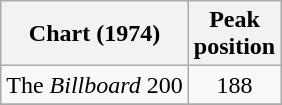<table class="wikitable">
<tr>
<th>Chart (1974)</th>
<th>Peak<br>position</th>
</tr>
<tr>
<td>The <em>Billboard</em> 200</td>
<td align="center">188</td>
</tr>
<tr>
</tr>
</table>
